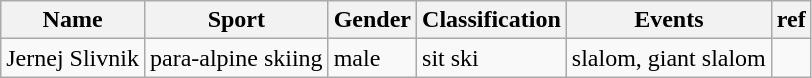<table class="wikitable">
<tr>
<th>Name</th>
<th>Sport</th>
<th>Gender</th>
<th>Classification</th>
<th>Events</th>
<th>ref</th>
</tr>
<tr>
<td>Jernej Slivnik</td>
<td>para-alpine skiing</td>
<td>male</td>
<td>sit ski</td>
<td>slalom, giant slalom</td>
<td></td>
</tr>
</table>
